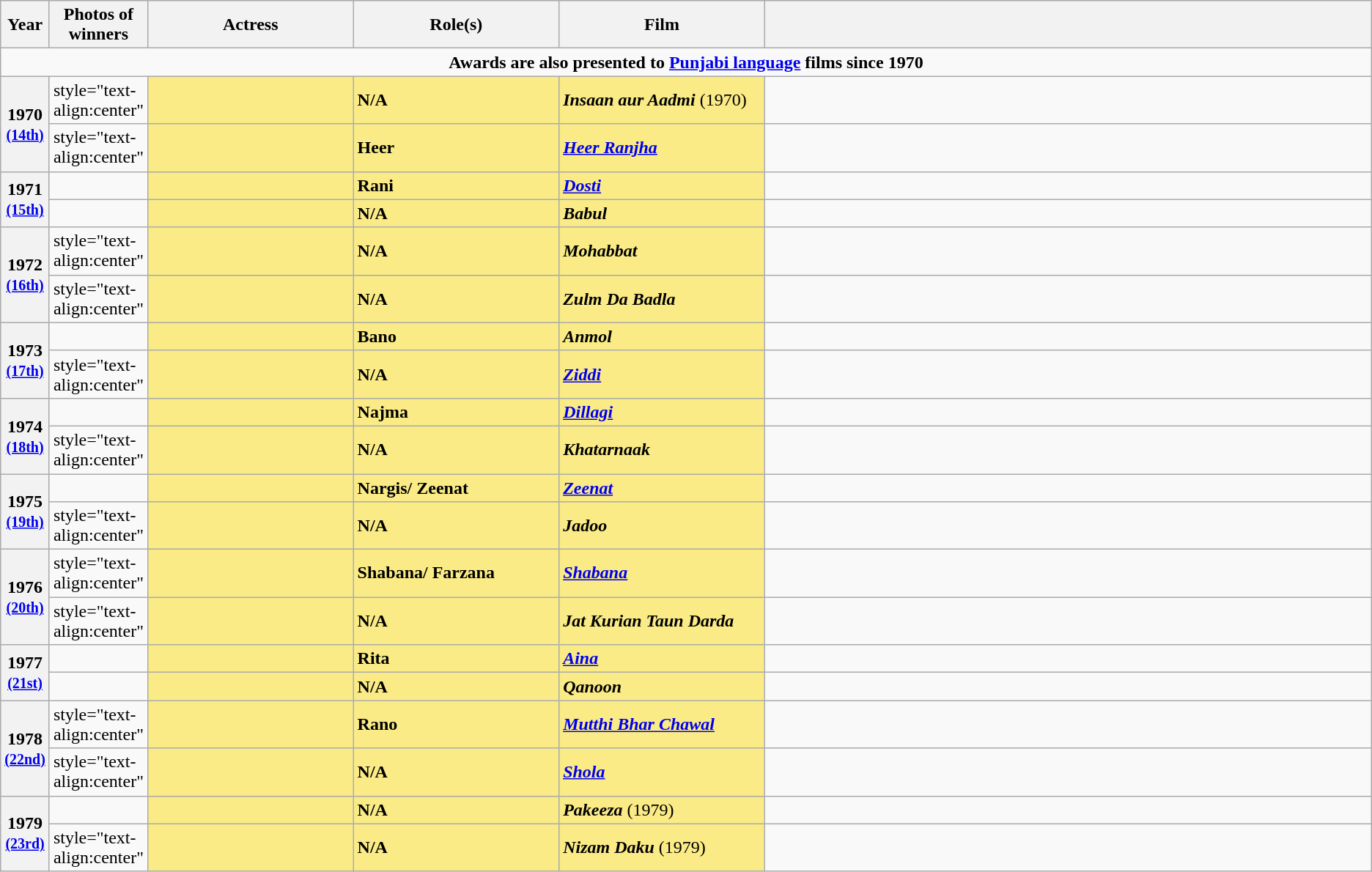<table class="wikitable sortable" style="text-align:left;">
<tr>
<th scope="col" style="width:3%; text-align:center;">Year</th>
<th scope="col" style="width:3%;text-align:center;">Photos of winners</th>
<th scope="col" style="width:15%;text-align:center;">Actress</th>
<th scope="col" style="width:15%;text-align:center;">Role(s)</th>
<th scope="col" style="width:15%;text-align:center;">Film</th>
<th scope="col" class="unsortable"></th>
</tr>
<tr>
<td colspan =6 style="text-align:center"><strong>Awards are also presented to <a href='#'>Punjabi language</a> films since 1970</strong></td>
</tr>
<tr>
<th scope="row" rowspan=2 style="text-align:center">1970 <br><small><a href='#'>(14th)</a> </small></th>
<td>style="text-align:center" </td>
<td style="background:#FAEB86;"><strong></strong> </td>
<td style="background:#FAEB86;"><strong>N/A</strong></td>
<td style="background:#FAEB86;"><strong><em>Insaan aur Aadmi</em></strong> (1970)</td>
<td></td>
</tr>
<tr>
<td>style="text-align:center" </td>
<td style="background:#FAEB86;"><strong></strong> </td>
<td style="background:#FAEB86;"><strong>Heer</strong></td>
<td style="background:#FAEB86;"><strong><em><a href='#'>Heer Ranjha</a></em></strong></td>
<td></td>
</tr>
<tr>
<th scope="row" rowspan=2 style="text-align:center">1971 <br><small><a href='#'>(15th)</a> </small></th>
<td style="text-align:center"></td>
<td style="background:#FAEB86;"><strong></strong> </td>
<td style="background:#FAEB86;"><strong>Rani</strong></td>
<td style="background:#FAEB86;"><strong><em><a href='#'>Dosti</a></em></strong></td>
<td></td>
</tr>
<tr>
<td style="text-align:center"></td>
<td style="background:#FAEB86;"><strong></strong> </td>
<td style="background:#FAEB86;"><strong>N/A</strong></td>
<td style="background:#FAEB86;"><strong><em>Babul</em></strong></td>
<td></td>
</tr>
<tr>
<th scope="row" rowspan=2 style="text-align:center">1972 <br><small><a href='#'>(16th)</a> </small></th>
<td>style="text-align:center" </td>
<td style="background:#FAEB86;"><strong></strong> </td>
<td style="background:#FAEB86;"><strong>N/A</strong></td>
<td style="background:#FAEB86;"><strong><em>Mohabbat</em></strong></td>
<td></td>
</tr>
<tr>
<td>style="text-align:center" </td>
<td style="background:#FAEB86;"><strong></strong> </td>
<td style="background:#FAEB86;"><strong>N/A</strong></td>
<td style="background:#FAEB86;"><strong><em>Zulm Da Badla</em></strong></td>
<td></td>
</tr>
<tr>
<th scope="row" rowspan=2 style="text-align:center">1973 <br><small><a href='#'>(17th)</a> </small></th>
<td style="text-align:center"></td>
<td style="background:#FAEB86;"><strong></strong> </td>
<td style="background:#FAEB86;"><strong>Bano</strong></td>
<td style="background:#FAEB86;"><strong><em>Anmol</em></strong></td>
<td></td>
</tr>
<tr>
<td>style="text-align:center" </td>
<td style="background:#FAEB86;"><strong></strong> </td>
<td style="background:#FAEB86;"><strong>N/A</strong></td>
<td style="background:#FAEB86;"><strong><em><a href='#'>Ziddi</a></em></strong></td>
<td></td>
</tr>
<tr>
<th scope="row" rowspan=2 style="text-align:center">1974 <br><small><a href='#'>(18th)</a> </small></th>
<td style="text-align:center"></td>
<td style="background:#FAEB86;"><strong></strong> </td>
<td style="background:#FAEB86;"><strong>Najma</strong></td>
<td style="background:#FAEB86;"><strong><em><a href='#'>Dillagi</a></em></strong></td>
<td></td>
</tr>
<tr>
<td>style="text-align:center" </td>
<td style="background:#FAEB86;"><strong></strong> </td>
<td style="background:#FAEB86;"><strong>N/A</strong></td>
<td style="background:#FAEB86;"><strong><em>Khatarnaak</em></strong></td>
<td></td>
</tr>
<tr>
<th scope="row" rowspan=2 style="text-align:center">1975 <br><small><a href='#'>(19th)</a> </small></th>
<td style="text-align:center"></td>
<td style="background:#FAEB86;"><strong></strong> </td>
<td style="background:#FAEB86;"><strong>Nargis/ Zeenat</strong></td>
<td style="background:#FAEB86;"><strong><em><a href='#'>Zeenat</a></em></strong></td>
<td></td>
</tr>
<tr>
<td>style="text-align:center" </td>
<td style="background:#FAEB86;"><strong></strong> </td>
<td style="background:#FAEB86;"><strong>N/A</strong></td>
<td style="background:#FAEB86;"><strong><em>Jadoo</em></strong></td>
<td></td>
</tr>
<tr>
<th scope="row" rowspan=2 style="text-align:center">1976 <br><small><a href='#'>(20th)</a> </small></th>
<td>style="text-align:center" </td>
<td style="background:#FAEB86;"><strong></strong> </td>
<td style="background:#FAEB86;"><strong>Shabana/ Farzana</strong></td>
<td style="background:#FAEB86;"><strong><em><a href='#'>Shabana</a></em></strong></td>
<td></td>
</tr>
<tr>
<td>style="text-align:center" </td>
<td style="background:#FAEB86;"><strong></strong> </td>
<td style="background:#FAEB86;"><strong>N/A</strong></td>
<td style="background:#FAEB86;"><strong><em>Jat Kurian Taun Darda</em></strong></td>
<td></td>
</tr>
<tr>
<th scope="row" rowspan=2 style="text-align:center">1977 <br><small><a href='#'>(21st)</a> </small></th>
<td style="text-align:center"></td>
<td style="background:#FAEB86;"><strong></strong> </td>
<td style="background:#FAEB86;"><strong>Rita</strong></td>
<td style="background:#FAEB86;"><strong><em><a href='#'>Aina</a></em></strong></td>
<td></td>
</tr>
<tr>
<td style="text-align:center"></td>
<td style="background:#FAEB86;"><strong></strong> </td>
<td style="background:#FAEB86;"><strong>N/A</strong></td>
<td style="background:#FAEB86;"><strong><em>Qanoon</em></strong></td>
<td></td>
</tr>
<tr>
<th scope="row" rowspan=2 style="text-align:center">1978 <br><small><a href='#'>(22nd)</a> </small></th>
<td>style="text-align:center" </td>
<td style="background:#FAEB86;"><strong></strong> </td>
<td style="background:#FAEB86;"><strong>Rano</strong></td>
<td style="background:#FAEB86;"><strong><em><a href='#'>Mutthi Bhar Chawal</a></em></strong></td>
<td></td>
</tr>
<tr>
<td>style="text-align:center" </td>
<td style="background:#FAEB86;"><strong></strong> </td>
<td style="background:#FAEB86;"><strong>N/A</strong></td>
<td style="background:#FAEB86;"><strong><em><a href='#'>Shola</a></em></strong></td>
<td></td>
</tr>
<tr>
<th scope="row" rowspan=2 style="text-align:center">1979 <br><small><a href='#'>(23rd)</a> </small></th>
<td style="text-align:center"></td>
<td style="background:#FAEB86;"><strong></strong> </td>
<td style="background:#FAEB86;"><strong>N/A</strong></td>
<td style="background:#FAEB86;"><strong><em>Pakeeza</em></strong> (1979)</td>
<td></td>
</tr>
<tr>
<td>style="text-align:center" </td>
<td style="background:#FAEB86;"><strong></strong> </td>
<td style="background:#FAEB86;"><strong>N/A</strong></td>
<td style="background:#FAEB86;"><strong><em>Nizam Daku</em></strong> (1979)</td>
<td></td>
</tr>
</table>
